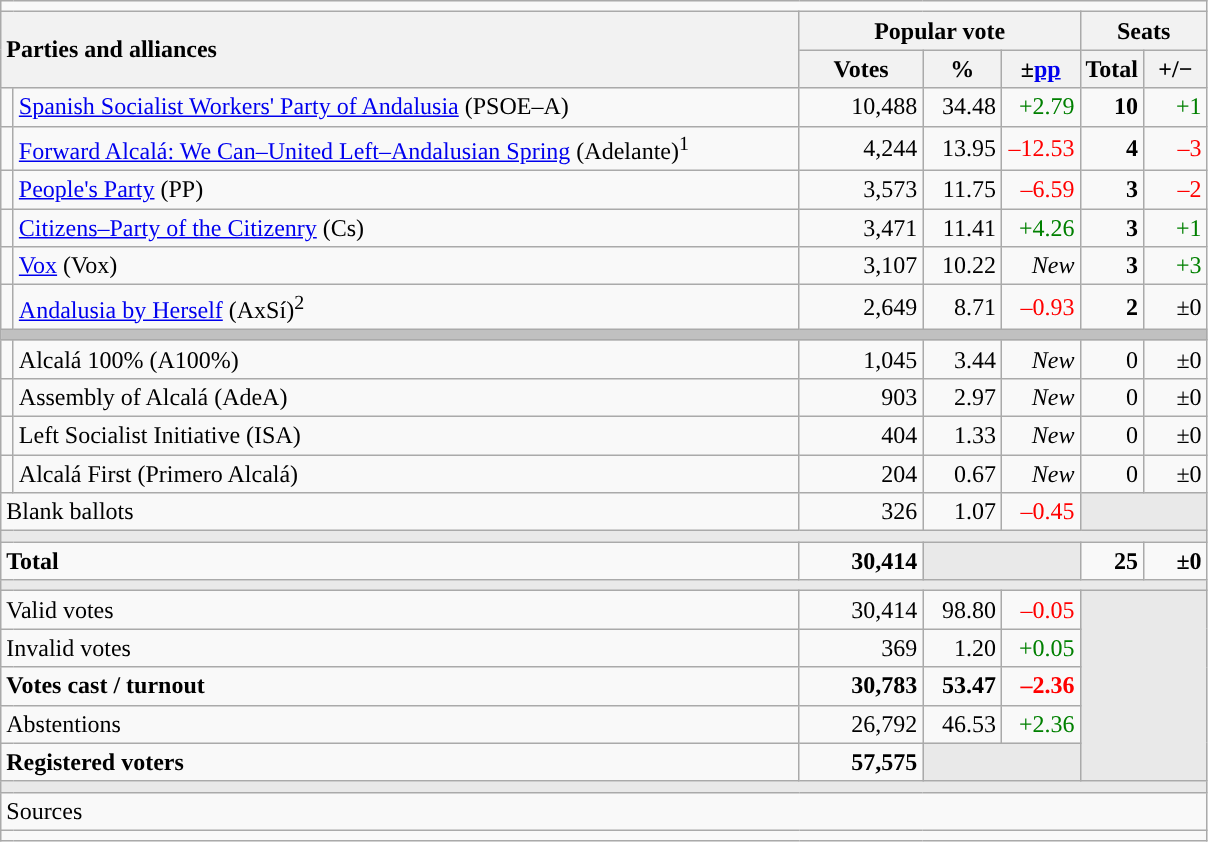<table class="wikitable" style="text-align:right;">
<tr>
<td colspan="7"></td>
</tr>
<tr>
<th style="text-align:left;" rowspan="2" colspan="2" width="525">Parties and alliances</th>
<th colspan="3">Popular vote</th>
<th colspan="2">Seats</th>
</tr>
<tr>
<th width="75">Votes</th>
<th width="45">%</th>
<th width="45">±<a href='#'>pp</a></th>
<th width="35">Total</th>
<th width="35">+/−</th>
</tr>
<tr>
<td width="1" style="color:inherit;background:"></td>
<td align="left"><a href='#'>Spanish Socialist Workers' Party of Andalusia</a> (PSOE–A)</td>
<td>10,488</td>
<td>34.48</td>
<td style="color:green;">+2.79</td>
<td><strong>10</strong></td>
<td style="color:green;">+1</td>
</tr>
<tr>
<td style="color:inherit;background:"></td>
<td align="left"><a href='#'>Forward Alcalá: We Can–United Left–Andalusian Spring</a> (Adelante)<sup>1</sup></td>
<td>4,244</td>
<td>13.95</td>
<td style="color:red;">–12.53</td>
<td><strong>4</strong></td>
<td style="color:red;">–3</td>
</tr>
<tr>
<td style="color:inherit;background:"></td>
<td align="left"><a href='#'>People's Party</a> (PP)</td>
<td>3,573</td>
<td>11.75</td>
<td style="color:red;">–6.59</td>
<td><strong>3</strong></td>
<td style="color:red;">–2</td>
</tr>
<tr>
<td style="color:inherit;background:"></td>
<td align="left"><a href='#'>Citizens–Party of the Citizenry</a> (Cs)</td>
<td>3,471</td>
<td>11.41</td>
<td style="color:green;">+4.26</td>
<td><strong>3</strong></td>
<td style="color:green;">+1</td>
</tr>
<tr>
<td style="color:inherit;background:"></td>
<td align="left"><a href='#'>Vox</a> (Vox)</td>
<td>3,107</td>
<td>10.22</td>
<td><em>New</em></td>
<td><strong>3</strong></td>
<td style="color:green;">+3</td>
</tr>
<tr>
<td style="color:inherit;background:"></td>
<td align="left"><a href='#'>Andalusia by Herself</a> (AxSí)<sup>2</sup></td>
<td>2,649</td>
<td>8.71</td>
<td style="color:red;">–0.93</td>
<td><strong>2</strong></td>
<td>±0</td>
</tr>
<tr>
<td colspan="7" bgcolor="#C0C0C0"></td>
</tr>
<tr>
<td style="color:inherit;background:"></td>
<td align="left">Alcalá 100% (A100%)</td>
<td>1,045</td>
<td>3.44</td>
<td><em>New</em></td>
<td>0</td>
<td>±0</td>
</tr>
<tr>
<td style="color:inherit;background:"></td>
<td align="left">Assembly of Alcalá (AdeA)</td>
<td>903</td>
<td>2.97</td>
<td><em>New</em></td>
<td>0</td>
<td>±0</td>
</tr>
<tr>
<td style="color:inherit;background:"></td>
<td align="left">Left Socialist Initiative (ISA)</td>
<td>404</td>
<td>1.33</td>
<td><em>New</em></td>
<td>0</td>
<td>±0</td>
</tr>
<tr>
<td style="color:inherit;background:"></td>
<td align="left">Alcalá First (Primero Alcalá)</td>
<td>204</td>
<td>0.67</td>
<td><em>New</em></td>
<td>0</td>
<td>±0</td>
</tr>
<tr>
<td align="left" colspan="2">Blank ballots</td>
<td>326</td>
<td>1.07</td>
<td style="color:red;">–0.45</td>
<td bgcolor="#E9E9E9" colspan="2"></td>
</tr>
<tr>
<td colspan="7" bgcolor="#E9E9E9"></td>
</tr>
<tr style="font-weight:bold;">
<td align="left" colspan="2">Total</td>
<td>30,414</td>
<td bgcolor="#E9E9E9" colspan="2"></td>
<td>25</td>
<td>±0</td>
</tr>
<tr>
<td colspan="7" bgcolor="#E9E9E9"></td>
</tr>
<tr>
<td align="left" colspan="2">Valid votes</td>
<td>30,414</td>
<td>98.80</td>
<td style="color:red;">–0.05</td>
<td bgcolor="#E9E9E9" colspan="2" rowspan="5"></td>
</tr>
<tr>
<td align="left" colspan="2">Invalid votes</td>
<td>369</td>
<td>1.20</td>
<td style="color:green;">+0.05</td>
</tr>
<tr style="font-weight:bold;">
<td align="left" colspan="2">Votes cast / turnout</td>
<td>30,783</td>
<td>53.47</td>
<td style="color:red;">–2.36</td>
</tr>
<tr>
<td align="left" colspan="2">Abstentions</td>
<td>26,792</td>
<td>46.53</td>
<td style="color:green;">+2.36</td>
</tr>
<tr style="font-weight:bold;">
<td align="left" colspan="2">Registered voters</td>
<td>57,575</td>
<td bgcolor="#E9E9E9" colspan="2"></td>
</tr>
<tr>
<td colspan="7" bgcolor="#E9E9E9"></td>
</tr>
<tr>
<td align="left" colspan="7">Sources</td>
</tr>
<tr>
<td colspan="7" style="text-align:left; max-width:790px;"></td>
</tr>
</table>
